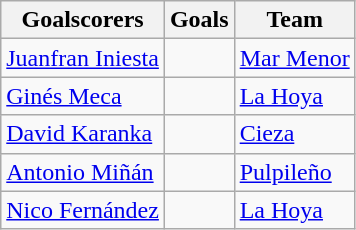<table class="wikitable">
<tr>
<th>Goalscorers</th>
<th>Goals</th>
<th>Team</th>
</tr>
<tr>
<td> <a href='#'>Juanfran Iniesta</a></td>
<td></td>
<td><a href='#'>Mar Menor</a></td>
</tr>
<tr>
<td> <a href='#'>Ginés Meca</a></td>
<td></td>
<td><a href='#'>La Hoya</a></td>
</tr>
<tr>
<td> <a href='#'>David Karanka</a></td>
<td></td>
<td><a href='#'>Cieza</a></td>
</tr>
<tr>
<td> <a href='#'>Antonio Miñán</a></td>
<td></td>
<td><a href='#'>Pulpileño</a></td>
</tr>
<tr>
<td> <a href='#'>Nico Fernández</a></td>
<td></td>
<td><a href='#'>La Hoya</a></td>
</tr>
</table>
